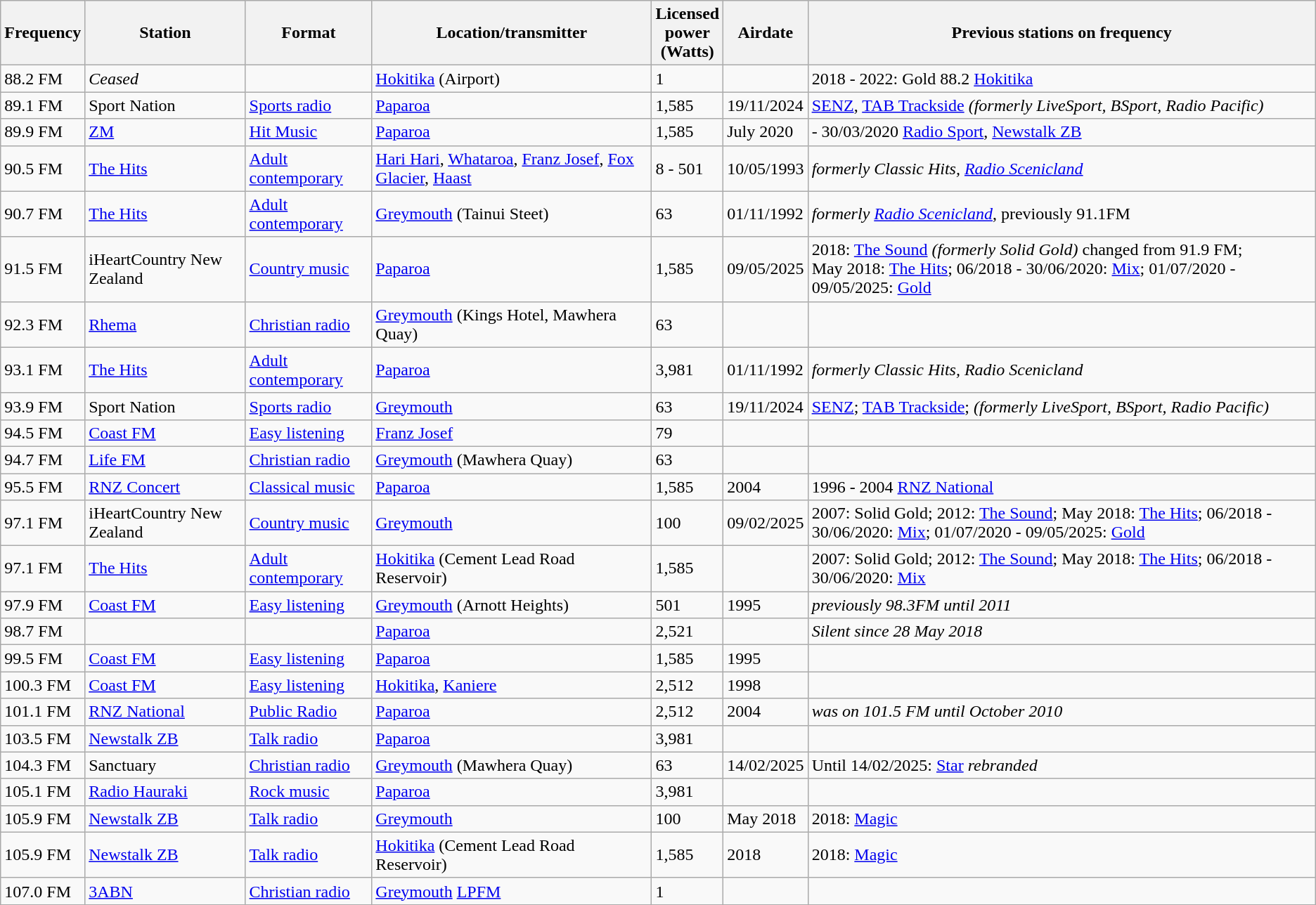<table class="wikitable sortable defaultleft col5right">
<tr>
<th scope="col">Frequency<br></th>
<th scope="col">Station</th>
<th scope="col">Format</th>
<th scope="col">Location/transmitter</th>
<th scope="col">Licensed<br>power<br>(Watts)</th>
<th scope="col">Airdate</th>
<th scope="col">Previous stations on frequency</th>
</tr>
<tr>
<td>88.2 FM</td>
<td><em>Ceased</em></td>
<td></td>
<td><a href='#'>Hokitika</a> (Airport)</td>
<td>1</td>
<td></td>
<td>2018 - 2022: Gold 88.2 <a href='#'>Hokitika</a></td>
</tr>
<tr>
<td>89.1 FM</td>
<td>Sport Nation</td>
<td><a href='#'>Sports radio</a></td>
<td><a href='#'>Paparoa</a></td>
<td>1,585</td>
<td>19/11/2024</td>
<td><a href='#'>SENZ</a>, <a href='#'>TAB Trackside</a> <em>(formerly LiveSport, BSport, Radio Pacific)</em></td>
</tr>
<tr>
<td>89.9 FM</td>
<td><a href='#'>ZM</a></td>
<td><a href='#'>Hit Music</a></td>
<td><a href='#'>Paparoa</a></td>
<td>1,585</td>
<td>July 2020</td>
<td>- 30/03/2020 <a href='#'>Radio Sport</a>, <a href='#'>Newstalk ZB</a></td>
</tr>
<tr>
<td>90.5 FM</td>
<td><a href='#'>The Hits</a></td>
<td><a href='#'>Adult contemporary</a></td>
<td><a href='#'>Hari Hari</a>, <a href='#'>Whataroa</a>, <a href='#'>Franz Josef</a>, <a href='#'>Fox Glacier</a>, <a href='#'>Haast</a></td>
<td>8 - 501</td>
<td>10/05/1993</td>
<td><em>formerly Classic Hits, <a href='#'>Radio Scenicland</a></em></td>
</tr>
<tr>
<td>90.7 FM</td>
<td><a href='#'>The Hits</a></td>
<td><a href='#'>Adult contemporary</a></td>
<td><a href='#'>Greymouth</a> (Tainui Steet)</td>
<td>63</td>
<td>01/11/1992</td>
<td><em>formerly <a href='#'>Radio Scenicland</a></em>, previously 91.1FM</td>
</tr>
<tr>
<td>91.5 FM</td>
<td>iHeartCountry New Zealand</td>
<td><a href='#'>Country music</a></td>
<td><a href='#'>Paparoa</a></td>
<td>1,585</td>
<td>09/05/2025</td>
<td>2018: <a href='#'>The Sound</a> <em>(formerly Solid Gold)</em> changed from 91.9 FM; <br> May 2018: <a href='#'>The Hits</a>; 06/2018 - 30/06/2020: <a href='#'>Mix</a>; 01/07/2020 - 09/05/2025: <a href='#'>Gold</a></td>
</tr>
<tr>
<td>92.3 FM</td>
<td><a href='#'>Rhema</a></td>
<td><a href='#'>Christian radio</a></td>
<td><a href='#'>Greymouth</a> (Kings Hotel, Mawhera Quay)</td>
<td>63</td>
<td></td>
<td></td>
</tr>
<tr>
<td>93.1 FM</td>
<td><a href='#'>The Hits</a></td>
<td><a href='#'>Adult contemporary</a></td>
<td><a href='#'>Paparoa</a></td>
<td>3,981</td>
<td>01/11/1992</td>
<td><em>formerly Classic Hits, Radio Scenicland</em></td>
</tr>
<tr>
<td>93.9 FM</td>
<td>Sport Nation</td>
<td><a href='#'>Sports radio</a></td>
<td><a href='#'>Greymouth</a></td>
<td>63</td>
<td>19/11/2024</td>
<td><a href='#'>SENZ</a>; <a href='#'>TAB Trackside</a>; <em>(formerly LiveSport, BSport, Radio Pacific)</em></td>
</tr>
<tr>
<td>94.5 FM</td>
<td><a href='#'>Coast FM</a></td>
<td><a href='#'>Easy listening</a></td>
<td><a href='#'>Franz Josef</a></td>
<td>79</td>
<td></td>
<td></td>
</tr>
<tr>
<td>94.7 FM</td>
<td><a href='#'>Life FM</a></td>
<td><a href='#'>Christian radio</a></td>
<td><a href='#'>Greymouth</a> (Mawhera Quay)</td>
<td>63</td>
<td></td>
<td></td>
</tr>
<tr>
<td>95.5 FM</td>
<td><a href='#'>RNZ Concert</a></td>
<td><a href='#'>Classical music</a></td>
<td><a href='#'>Paparoa</a></td>
<td>1,585</td>
<td>2004</td>
<td>1996 - 2004 <a href='#'>RNZ National</a></td>
</tr>
<tr>
<td>97.1 FM</td>
<td>iHeartCountry New Zealand</td>
<td><a href='#'>Country music</a></td>
<td><a href='#'>Greymouth</a></td>
<td>100</td>
<td>09/02/2025</td>
<td>2007: Solid Gold; 2012: <a href='#'>The Sound</a>; May 2018: <a href='#'>The Hits</a>; 06/2018 - 30/06/2020: <a href='#'>Mix</a>; 01/07/2020 - 09/05/2025: <a href='#'>Gold</a></td>
</tr>
<tr>
<td>97.1 FM</td>
<td><a href='#'>The Hits</a></td>
<td><a href='#'>Adult contemporary</a></td>
<td><a href='#'>Hokitika</a> (Cement Lead Road Reservoir)</td>
<td>1,585</td>
<td></td>
<td>2007: Solid Gold; 2012: <a href='#'>The Sound</a>; May 2018: <a href='#'>The Hits</a>; 06/2018 - 30/06/2020: <a href='#'>Mix</a></td>
</tr>
<tr>
<td>97.9 FM</td>
<td><a href='#'>Coast FM</a></td>
<td><a href='#'>Easy listening</a></td>
<td><a href='#'>Greymouth</a> (Arnott Heights)</td>
<td>501</td>
<td>1995</td>
<td><em>previously 98.3FM until 2011</em></td>
</tr>
<tr>
<td>98.7 FM</td>
<td></td>
<td></td>
<td><a href='#'>Paparoa</a></td>
<td>2,521</td>
<td></td>
<td><em>Silent since 28 May 2018</em></td>
</tr>
<tr>
<td>99.5 FM</td>
<td><a href='#'>Coast FM</a></td>
<td><a href='#'>Easy listening</a></td>
<td><a href='#'>Paparoa</a></td>
<td>1,585</td>
<td>1995</td>
<td></td>
</tr>
<tr>
<td>100.3 FM</td>
<td><a href='#'>Coast FM</a></td>
<td><a href='#'>Easy listening</a></td>
<td><a href='#'>Hokitika</a>, <a href='#'>Kaniere</a></td>
<td>2,512</td>
<td>1998</td>
<td></td>
</tr>
<tr>
<td>101.1 FM</td>
<td><a href='#'>RNZ National</a></td>
<td><a href='#'>Public Radio</a></td>
<td><a href='#'>Paparoa</a></td>
<td>2,512</td>
<td>2004</td>
<td><em>was on 101.5 FM until October 2010</em></td>
</tr>
<tr>
<td>103.5 FM</td>
<td><a href='#'>Newstalk ZB</a></td>
<td><a href='#'>Talk radio</a></td>
<td><a href='#'>Paparoa</a></td>
<td>3,981</td>
<td></td>
<td></td>
</tr>
<tr>
<td>104.3 FM</td>
<td>Sanctuary</td>
<td><a href='#'>Christian radio</a></td>
<td><a href='#'>Greymouth</a> (Mawhera Quay)</td>
<td>63</td>
<td>14/02/2025</td>
<td>Until 14/02/2025: <a href='#'>Star</a> <em>rebranded</em></td>
</tr>
<tr>
<td>105.1 FM</td>
<td><a href='#'>Radio Hauraki</a></td>
<td><a href='#'>Rock music</a></td>
<td><a href='#'>Paparoa</a></td>
<td>3,981</td>
<td></td>
<td></td>
</tr>
<tr>
<td>105.9 FM</td>
<td><a href='#'>Newstalk ZB</a></td>
<td><a href='#'>Talk radio</a></td>
<td><a href='#'>Greymouth</a></td>
<td>100</td>
<td>May 2018</td>
<td>2018: <a href='#'>Magic</a></td>
</tr>
<tr>
<td>105.9 FM</td>
<td><a href='#'>Newstalk ZB</a></td>
<td><a href='#'>Talk radio</a></td>
<td><a href='#'>Hokitika</a> (Cement Lead Road Reservoir)</td>
<td>1,585</td>
<td>2018</td>
<td>2018: <a href='#'>Magic</a></td>
</tr>
<tr>
<td>107.0 FM</td>
<td><a href='#'>3ABN</a></td>
<td><a href='#'>Christian radio</a></td>
<td><a href='#'>Greymouth</a> <a href='#'>LPFM</a></td>
<td>1</td>
<td></td>
<td></td>
</tr>
<tr>
</tr>
</table>
